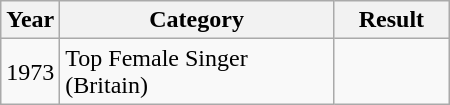<table class="wikitable">
<tr>
<th width="30">Year</th>
<th width="175">Category</th>
<th width="70">Result</th>
</tr>
<tr>
<td>1973</td>
<td>Top Female Singer (Britain)</td>
<td></td>
</tr>
</table>
